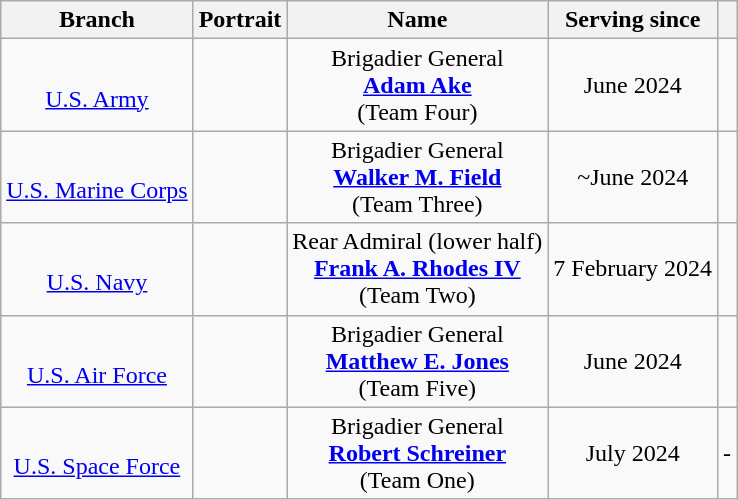<table class="wikitable" style="text-align: center;">
<tr>
<th>Branch</th>
<th>Portrait</th>
<th>Name</th>
<th>Serving since</th>
<th></th>
</tr>
<tr>
<td><br><a href='#'>U.S. Army</a></td>
<td></td>
<td>Brigadier General<br><strong><a href='#'>Adam Ake</a></strong><br>(Team Four)</td>
<td>June 2024</td>
<td></td>
</tr>
<tr>
<td><br><a href='#'>U.S. Marine Corps</a></td>
<td></td>
<td>Brigadier General<br><strong><a href='#'>Walker M. Field</a></strong><br>(Team Three)</td>
<td>~June 2024</td>
<td></td>
</tr>
<tr>
<td><br><a href='#'>U.S. Navy</a></td>
<td></td>
<td>Rear Admiral (lower half)<br><strong><a href='#'>Frank A. Rhodes IV</a></strong><br>(Team Two)</td>
<td>7 February 2024</td>
<td></td>
</tr>
<tr>
<td><br><a href='#'>U.S. Air Force</a></td>
<td></td>
<td>Brigadier General<br><strong><a href='#'>Matthew E. Jones</a></strong><br>(Team Five)</td>
<td>June 2024</td>
<td></td>
</tr>
<tr>
<td><br><a href='#'>U.S. Space Force</a></td>
<td></td>
<td>Brigadier General<br><strong><a href='#'>Robert Schreiner</a></strong><br>(Team One)</td>
<td>July 2024</td>
<td>-</td>
</tr>
</table>
